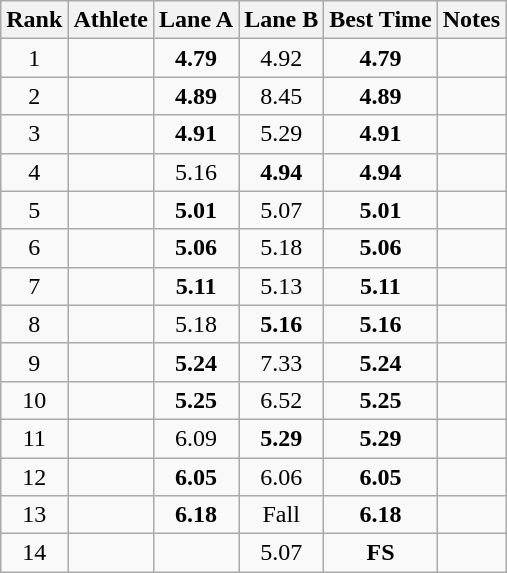<table class="wikitable sortable" style="text-align:center">
<tr>
<th>Rank</th>
<th>Athlete</th>
<th>Lane A</th>
<th>Lane B</th>
<th>Best Time</th>
<th class="unsortable">Notes</th>
</tr>
<tr>
<td>1</td>
<td align=left></td>
<td><strong>4.79</strong></td>
<td>4.92</td>
<td><strong>4.79</strong></td>
<td><strong></strong></td>
</tr>
<tr>
<td>2</td>
<td align=left></td>
<td><strong>4.89</strong></td>
<td>8.45</td>
<td><strong>4.89</strong></td>
<td></td>
</tr>
<tr>
<td>3</td>
<td align=left></td>
<td><strong>4.91</strong></td>
<td>5.29</td>
<td><strong>4.91</strong></td>
<td></td>
</tr>
<tr>
<td>4</td>
<td align=left></td>
<td>5.16</td>
<td><strong>4.94</strong></td>
<td><strong>4.94</strong></td>
<td></td>
</tr>
<tr>
<td>5</td>
<td align=left></td>
<td><strong>5.01</strong></td>
<td>5.07</td>
<td><strong>5.01</strong></td>
<td></td>
</tr>
<tr>
<td>6</td>
<td align=left></td>
<td><strong>5.06</strong></td>
<td>5.18</td>
<td><strong>5.06</strong></td>
<td></td>
</tr>
<tr>
<td>7</td>
<td align=left></td>
<td><strong>5.11</strong></td>
<td>5.13</td>
<td><strong>5.11</strong></td>
<td></td>
</tr>
<tr>
<td>8</td>
<td align=left></td>
<td>5.18</td>
<td><strong>5.16</strong></td>
<td><strong>5.16</strong></td>
<td></td>
</tr>
<tr>
<td>9</td>
<td align=left></td>
<td><strong>5.24</strong></td>
<td>7.33</td>
<td><strong>5.24</strong></td>
<td></td>
</tr>
<tr>
<td>10</td>
<td align=left></td>
<td><strong>5.25</strong></td>
<td>6.52</td>
<td><strong>5.25</strong></td>
<td></td>
</tr>
<tr>
<td>11</td>
<td align=left></td>
<td>6.09</td>
<td><strong>5.29</strong></td>
<td><strong>5.29</strong></td>
<td></td>
</tr>
<tr>
<td>12</td>
<td align=left></td>
<td><strong>6.05</strong></td>
<td>6.06</td>
<td><strong>6.05</strong></td>
<td></td>
</tr>
<tr>
<td>13</td>
<td align=left></td>
<td><strong>6.18</strong></td>
<td>Fall</td>
<td><strong>6.18</strong></td>
<td></td>
</tr>
<tr>
<td>14</td>
<td align=left></td>
<td><strong></strong></td>
<td>5.07</td>
<td><strong>FS</strong></td>
<td></td>
</tr>
</table>
